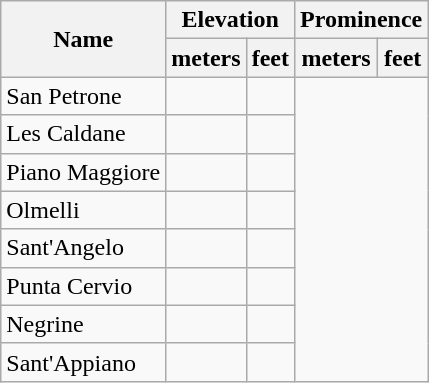<table class="wikitable sortable">
<tr>
<th rowspan=2>Name</th>
<th colspan=2>Elevation</th>
<th colspan=2>Prominence</th>
</tr>
<tr>
<th>meters</th>
<th>feet</th>
<th>meters</th>
<th>feet</th>
</tr>
<tr>
<td>San Petrone</td>
<td></td>
<td></td>
</tr>
<tr>
<td>Les Caldane</td>
<td></td>
<td></td>
</tr>
<tr>
<td>Piano Maggiore</td>
<td></td>
<td></td>
</tr>
<tr>
<td>Olmelli</td>
<td></td>
<td></td>
</tr>
<tr>
<td>Sant'Angelo</td>
<td></td>
<td></td>
</tr>
<tr>
<td>Punta Cervio</td>
<td></td>
<td></td>
</tr>
<tr>
<td>Negrine</td>
<td></td>
<td></td>
</tr>
<tr>
<td>Sant'Appiano</td>
<td></td>
<td></td>
</tr>
</table>
